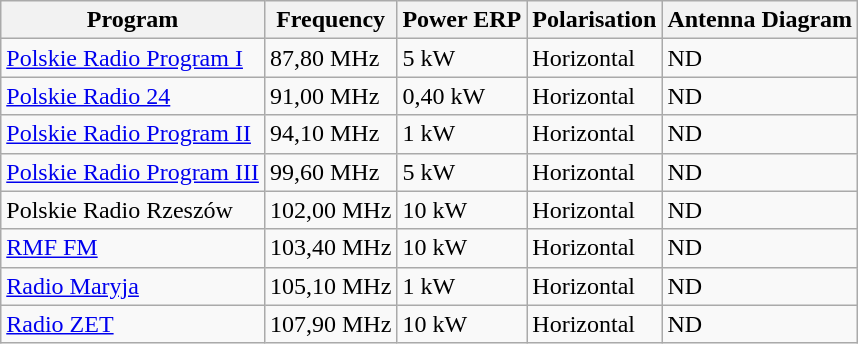<table class="wikitable">
<tr>
<th>Program</th>
<th>Frequency</th>
<th>Power ERP</th>
<th>Polarisation</th>
<th>Antenna Diagram</th>
</tr>
<tr>
<td><a href='#'>Polskie Radio Program I</a></td>
<td>87,80 MHz</td>
<td>5 kW</td>
<td>Horizontal</td>
<td>ND</td>
</tr>
<tr>
<td><a href='#'>Polskie Radio 24</a><br></td>
<td>91,00 MHz</td>
<td>0,40 kW</td>
<td>Horizontal</td>
<td>ND</td>
</tr>
<tr>
<td><a href='#'>Polskie Radio Program II</a></td>
<td>94,10 MHz</td>
<td>1 kW</td>
<td>Horizontal</td>
<td>ND</td>
</tr>
<tr>
<td><a href='#'>Polskie Radio Program III</a></td>
<td>99,60 MHz</td>
<td>5 kW</td>
<td>Horizontal</td>
<td>ND</td>
</tr>
<tr>
<td>Polskie Radio Rzeszów</td>
<td>102,00 MHz</td>
<td>10 kW</td>
<td>Horizontal</td>
<td>ND</td>
</tr>
<tr>
<td><a href='#'>RMF FM</a></td>
<td>103,40 MHz</td>
<td>10 kW</td>
<td>Horizontal</td>
<td>ND</td>
</tr>
<tr>
<td><a href='#'>Radio Maryja</a></td>
<td>105,10 MHz</td>
<td>1 kW</td>
<td>Horizontal</td>
<td>ND</td>
</tr>
<tr>
<td><a href='#'>Radio ZET</a></td>
<td>107,90 MHz</td>
<td>10 kW</td>
<td>Horizontal</td>
<td>ND</td>
</tr>
</table>
